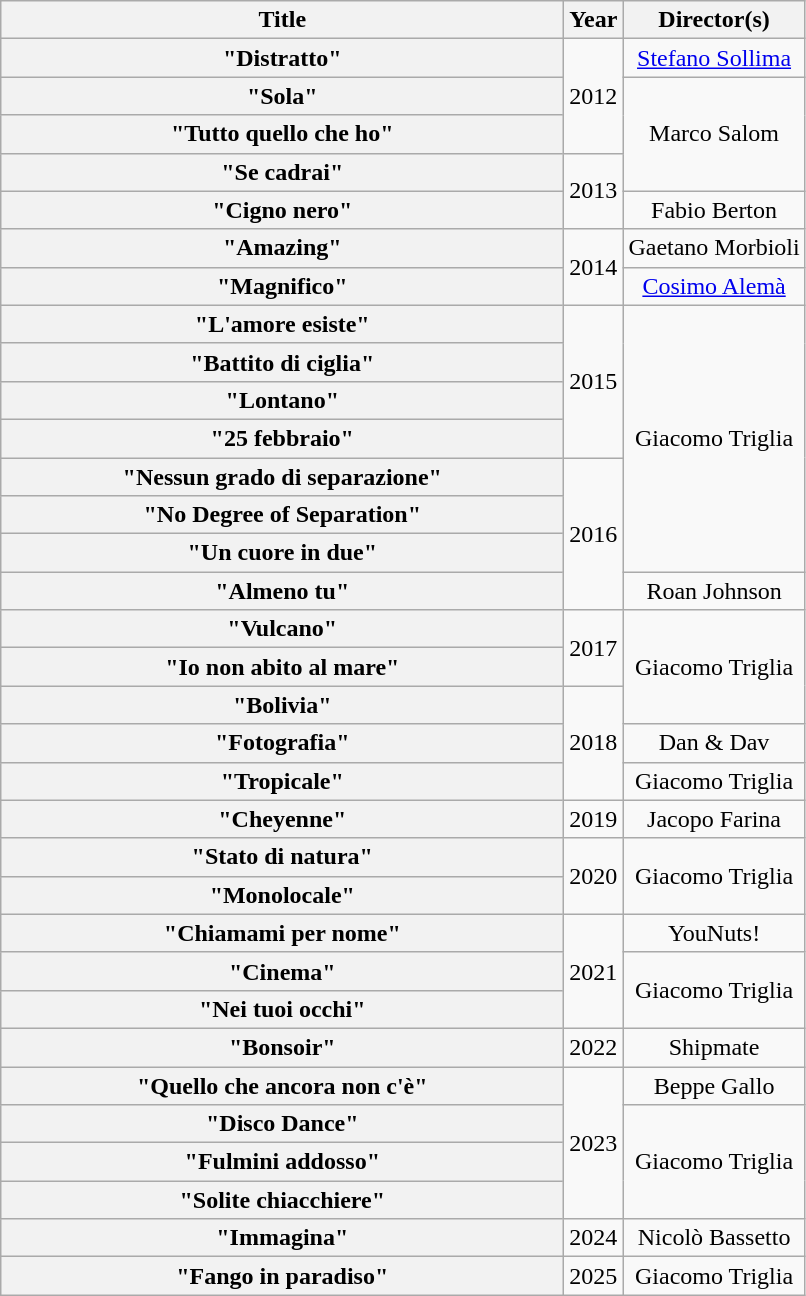<table class="wikitable plainrowheaders" style="text-align:center;">
<tr>
<th scope="col" style="width:23em;">Title</th>
<th scope="col" style="width:1em;">Year</th>
<th scope="col">Director(s)</th>
</tr>
<tr>
<th scope="row">"Distratto"</th>
<td rowspan="3">2012</td>
<td><a href='#'>Stefano Sollima</a></td>
</tr>
<tr>
<th scope="row">"Sola"</th>
<td rowspan="3">Marco Salom</td>
</tr>
<tr>
<th scope="row">"Tutto quello che ho"</th>
</tr>
<tr>
<th scope="row">"Se cadrai"</th>
<td rowspan="2">2013</td>
</tr>
<tr>
<th scope="row">"Cigno nero"</th>
<td>Fabio Berton</td>
</tr>
<tr>
<th scope="row">"Amazing"</th>
<td rowspan="2">2014</td>
<td>Gaetano Morbioli</td>
</tr>
<tr>
<th scope="row">"Magnifico"</th>
<td><a href='#'>Cosimo Alemà</a></td>
</tr>
<tr>
<th scope="row">"L'amore esiste"</th>
<td rowspan="4">2015</td>
<td rowspan="7">Giacomo Triglia</td>
</tr>
<tr>
<th scope="row">"Battito di ciglia"</th>
</tr>
<tr>
<th scope="row">"Lontano"</th>
</tr>
<tr>
<th scope="row">"25 febbraio"</th>
</tr>
<tr>
<th scope="row">"Nessun grado di separazione"</th>
<td rowspan="4">2016</td>
</tr>
<tr>
<th scope="row">"No Degree of Separation"</th>
</tr>
<tr>
<th scope="row">"Un cuore in due"</th>
</tr>
<tr>
<th scope="row">"Almeno tu"</th>
<td>Roan Johnson</td>
</tr>
<tr>
<th scope="row">"Vulcano"</th>
<td rowspan="2">2017</td>
<td rowspan="3">Giacomo Triglia</td>
</tr>
<tr>
<th scope="row">"Io non abito al mare"</th>
</tr>
<tr>
<th scope="row">"Bolivia"</th>
<td rowspan="3">2018</td>
</tr>
<tr>
<th scope="row">"Fotografia"</th>
<td>Dan & Dav</td>
</tr>
<tr>
<th scope="row">"Tropicale"</th>
<td>Giacomo Triglia</td>
</tr>
<tr>
<th scope="row">"Cheyenne"</th>
<td>2019</td>
<td>Jacopo Farina</td>
</tr>
<tr>
<th scope="row">"Stato di natura"</th>
<td rowspan="2">2020</td>
<td rowspan="2">Giacomo Triglia</td>
</tr>
<tr>
<th scope="row">"Monolocale"</th>
</tr>
<tr>
<th scope="row">"Chiamami per nome"</th>
<td rowspan="3">2021</td>
<td>YouNuts!</td>
</tr>
<tr>
<th scope="row">"Cinema"</th>
<td rowspan="2">Giacomo Triglia</td>
</tr>
<tr>
<th scope="row">"Nei tuoi occhi"</th>
</tr>
<tr>
<th scope="row">"Bonsoir"</th>
<td>2022</td>
<td>Shipmate</td>
</tr>
<tr>
<th scope="row">"Quello che ancora non c'è"</th>
<td rowspan="4">2023</td>
<td>Beppe Gallo</td>
</tr>
<tr>
<th scope="row">"Disco Dance"</th>
<td rowspan="3">Giacomo Triglia</td>
</tr>
<tr>
<th scope="row">"Fulmini addosso"</th>
</tr>
<tr>
<th scope="row">"Solite chiacchiere"</th>
</tr>
<tr>
<th scope="row">"Immagina"</th>
<td>2024</td>
<td>Nicolò Bassetto</td>
</tr>
<tr>
<th scope="row">"Fango in paradiso"</th>
<td>2025</td>
<td>Giacomo Triglia</td>
</tr>
</table>
